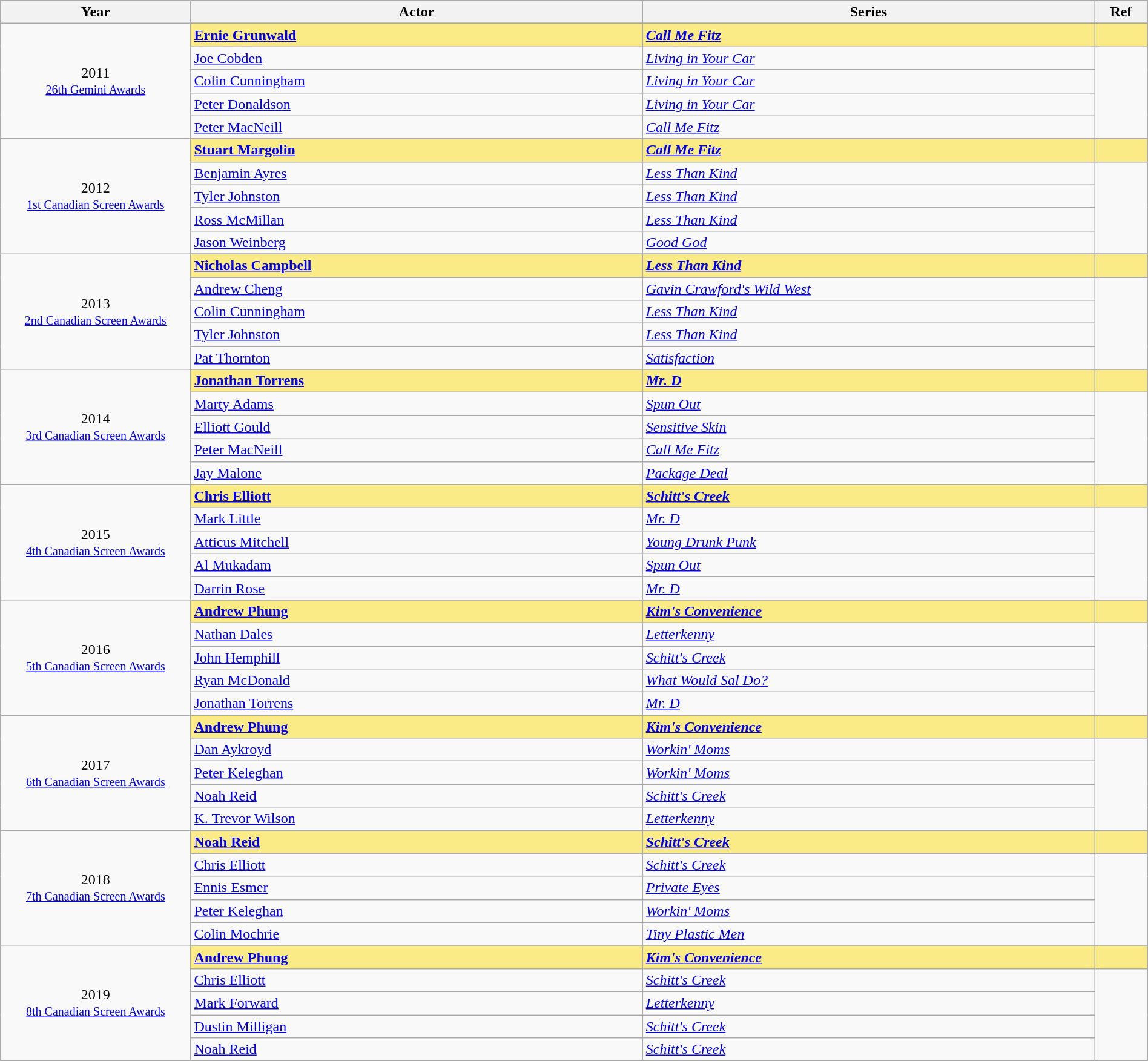<table class="wikitable" style="width:100%;">
<tr style="background:#bebebe;">
<th style="width:8%;">Year</th>
<th style="width:19%;">Actor</th>
<th style="width:19%;">Series</th>
<th style="width:2%;">Ref</th>
</tr>
<tr>
<td rowspan="6" align="center">2011 <br> <small><a href='#'>26th Gemini Awards</a></small></td>
</tr>
<tr style="background:#FAEB86;">
<td><strong><a href='#'>Ernie Grunwald</a></strong></td>
<td><strong><em><a href='#'>Call Me Fitz</a></em></strong></td>
<td></td>
</tr>
<tr>
<td><a href='#'>Joe Cobden</a></td>
<td><em><a href='#'>Living in Your Car</a></em></td>
<td rowspan=4></td>
</tr>
<tr>
<td><a href='#'>Colin Cunningham</a></td>
<td><em><a href='#'>Living in Your Car</a></em></td>
</tr>
<tr>
<td><a href='#'>Peter Donaldson</a></td>
<td><em><a href='#'>Living in Your Car</a></em></td>
</tr>
<tr>
<td><a href='#'>Peter MacNeill</a></td>
<td><em><a href='#'>Call Me Fitz</a></em></td>
</tr>
<tr>
<td rowspan="6" align="center">2012 <br> <small><a href='#'>1st Canadian Screen Awards</a></small></td>
</tr>
<tr style="background:#FAEB86;">
<td><strong><a href='#'>Stuart Margolin</a></strong></td>
<td><strong><em><a href='#'>Call Me Fitz</a></em></strong></td>
<td></td>
</tr>
<tr>
<td><a href='#'>Benjamin Ayres</a></td>
<td><em><a href='#'>Less Than Kind</a></em></td>
<td rowspan=4></td>
</tr>
<tr>
<td><a href='#'>Tyler Johnston</a></td>
<td><em><a href='#'>Less Than Kind</a></em></td>
</tr>
<tr>
<td><a href='#'>Ross McMillan</a></td>
<td><em><a href='#'>Less Than Kind</a></em></td>
</tr>
<tr>
<td><a href='#'>Jason Weinberg</a></td>
<td><em><a href='#'>Good God</a></em></td>
</tr>
<tr>
<td rowspan="6" align="center">2013 <br> <small><a href='#'>2nd Canadian Screen Awards</a></small></td>
</tr>
<tr style="background:#FAEB86;">
<td><strong><a href='#'>Nicholas Campbell</a></strong></td>
<td><strong><em><a href='#'>Less Than Kind</a></em></strong></td>
<td></td>
</tr>
<tr>
<td><a href='#'>Andrew Cheng</a></td>
<td><em><a href='#'>Gavin Crawford's Wild West</a></em></td>
<td rowspan=4></td>
</tr>
<tr>
<td><a href='#'>Colin Cunningham</a></td>
<td><em><a href='#'>Less Than Kind</a></em></td>
</tr>
<tr>
<td><a href='#'>Tyler Johnston</a></td>
<td><em><a href='#'>Less Than Kind</a></em></td>
</tr>
<tr>
<td><a href='#'>Pat Thornton</a></td>
<td><em><a href='#'>Satisfaction</a></em></td>
</tr>
<tr>
<td rowspan="6" align="center">2014 <br> <small><a href='#'>3rd Canadian Screen Awards</a></small></td>
</tr>
<tr style="background:#FAEB86;">
<td><strong><a href='#'>Jonathan Torrens</a></strong></td>
<td><strong><em><a href='#'>Mr. D</a></em></strong></td>
<td></td>
</tr>
<tr>
<td><a href='#'>Marty Adams</a></td>
<td><em><a href='#'>Spun Out</a></em></td>
<td rowspan=4></td>
</tr>
<tr>
<td><a href='#'>Elliott Gould</a></td>
<td><em><a href='#'>Sensitive Skin</a></em></td>
</tr>
<tr>
<td><a href='#'>Peter MacNeill</a></td>
<td><em><a href='#'>Call Me Fitz</a></em></td>
</tr>
<tr>
<td><a href='#'>Jay Malone</a></td>
<td><em><a href='#'>Package Deal</a></em></td>
</tr>
<tr>
<td rowspan="6" align="center">2015 <br> <small><a href='#'>4th Canadian Screen Awards</a></small></td>
</tr>
<tr style="background:#FAEB86;">
<td><strong><a href='#'>Chris Elliott</a></strong></td>
<td><strong><em><a href='#'>Schitt's Creek</a></em></strong></td>
<td></td>
</tr>
<tr>
<td><a href='#'>Mark Little</a></td>
<td><em><a href='#'>Mr. D</a></em></td>
<td rowspan=4></td>
</tr>
<tr>
<td><a href='#'>Atticus Mitchell</a></td>
<td><em><a href='#'>Young Drunk Punk</a></em></td>
</tr>
<tr>
<td><a href='#'>Al Mukadam</a></td>
<td><em><a href='#'>Spun Out</a></em></td>
</tr>
<tr>
<td><a href='#'>Darrin Rose</a></td>
<td><em><a href='#'>Mr. D</a></em></td>
</tr>
<tr>
<td rowspan="6" align="center">2016 <br> <small><a href='#'>5th Canadian Screen Awards</a></small></td>
</tr>
<tr style="background:#FAEB86;">
<td><strong><a href='#'>Andrew Phung</a></strong></td>
<td><strong><em><a href='#'>Kim's Convenience</a></em></strong></td>
<td></td>
</tr>
<tr>
<td><a href='#'>Nathan Dales</a></td>
<td><em><a href='#'>Letterkenny</a></em></td>
<td rowspan=4></td>
</tr>
<tr>
<td><a href='#'>John Hemphill</a></td>
<td><em><a href='#'>Schitt's Creek</a></em></td>
</tr>
<tr>
<td><a href='#'>Ryan McDonald</a></td>
<td><em><a href='#'>What Would Sal Do?</a></em></td>
</tr>
<tr>
<td><a href='#'>Jonathan Torrens</a></td>
<td><em><a href='#'>Mr. D</a></em></td>
</tr>
<tr>
<td rowspan="6" align="center">2017 <br> <small><a href='#'>6th Canadian Screen Awards</a></small></td>
</tr>
<tr style="background:#FAEB86;">
<td><strong><a href='#'>Andrew Phung</a></strong></td>
<td><strong><em><a href='#'>Kim's Convenience</a></em></strong></td>
<td></td>
</tr>
<tr>
<td><a href='#'>Dan Aykroyd</a></td>
<td><em><a href='#'>Workin' Moms</a></em></td>
<td rowspan=4></td>
</tr>
<tr>
<td><a href='#'>Peter Keleghan</a></td>
<td><em><a href='#'>Workin' Moms</a></em></td>
</tr>
<tr>
<td><a href='#'>Noah Reid</a></td>
<td><em><a href='#'>Schitt's Creek</a></em></td>
</tr>
<tr>
<td><a href='#'>K. Trevor Wilson</a></td>
<td><em><a href='#'>Letterkenny</a></em></td>
</tr>
<tr>
<td rowspan="6" align="center">2018 <br> <small><a href='#'>7th Canadian Screen Awards</a></small></td>
</tr>
<tr style="background:#FAEB86;">
<td><strong><a href='#'>Noah Reid</a></strong></td>
<td><strong><em><a href='#'>Schitt's Creek</a></em></strong></td>
<td></td>
</tr>
<tr>
<td><a href='#'>Chris Elliott</a></td>
<td><em><a href='#'>Schitt's Creek</a></em></td>
<td rowspan=4></td>
</tr>
<tr>
<td><a href='#'>Ennis Esmer</a></td>
<td><em><a href='#'>Private Eyes</a></em></td>
</tr>
<tr>
<td><a href='#'>Peter Keleghan</a></td>
<td><em><a href='#'>Workin' Moms</a></em></td>
</tr>
<tr>
<td><a href='#'>Colin Mochrie</a></td>
<td><em><a href='#'>Tiny Plastic Men</a></em></td>
</tr>
<tr>
<td rowspan="6" align="center">2019 <br> <small><a href='#'>8th Canadian Screen Awards</a></small></td>
</tr>
<tr style="background:#FAEB86;">
<td><strong><a href='#'>Andrew Phung</a></strong></td>
<td><strong><em><a href='#'>Kim's Convenience</a></em></strong></td>
<td></td>
</tr>
<tr>
<td><a href='#'>Chris Elliott</a></td>
<td><em><a href='#'>Schitt's Creek</a></em></td>
<td rowspan=4></td>
</tr>
<tr>
<td><a href='#'>Mark Forward</a></td>
<td><em><a href='#'>Letterkenny</a></em></td>
</tr>
<tr>
<td><a href='#'>Dustin Milligan</a></td>
<td><em><a href='#'>Schitt's Creek</a></em></td>
</tr>
<tr>
<td><a href='#'>Noah Reid</a></td>
<td><em><a href='#'>Schitt's Creek</a></em></td>
</tr>
</table>
